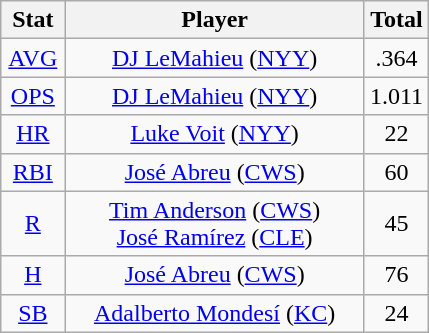<table class="wikitable" style="text-align:center;">
<tr>
<th style="width:15%;">Stat</th>
<th>Player</th>
<th style="width:15%;">Total</th>
</tr>
<tr>
<td><a href='#'>AVG</a></td>
<td><a href='#'>DJ LeMahieu</a> (<a href='#'>NYY</a>)</td>
<td>.364</td>
</tr>
<tr>
<td><a href='#'>OPS</a></td>
<td><a href='#'>DJ LeMahieu</a> (<a href='#'>NYY</a>)</td>
<td>1.011</td>
</tr>
<tr>
<td><a href='#'>HR</a></td>
<td><a href='#'>Luke Voit</a> (<a href='#'>NYY</a>)</td>
<td>22</td>
</tr>
<tr>
<td><a href='#'>RBI</a></td>
<td><a href='#'>José Abreu</a> (<a href='#'>CWS</a>)</td>
<td>60</td>
</tr>
<tr>
<td><a href='#'>R</a></td>
<td><a href='#'>Tim Anderson</a> (<a href='#'>CWS</a>)<br><a href='#'>José Ramírez</a> (<a href='#'>CLE</a>)</td>
<td>45</td>
</tr>
<tr>
<td><a href='#'>H</a></td>
<td><a href='#'>José Abreu</a> (<a href='#'>CWS</a>)</td>
<td>76</td>
</tr>
<tr>
<td><a href='#'>SB</a></td>
<td><a href='#'>Adalberto Mondesí</a> (<a href='#'>KC</a>)</td>
<td>24</td>
</tr>
</table>
